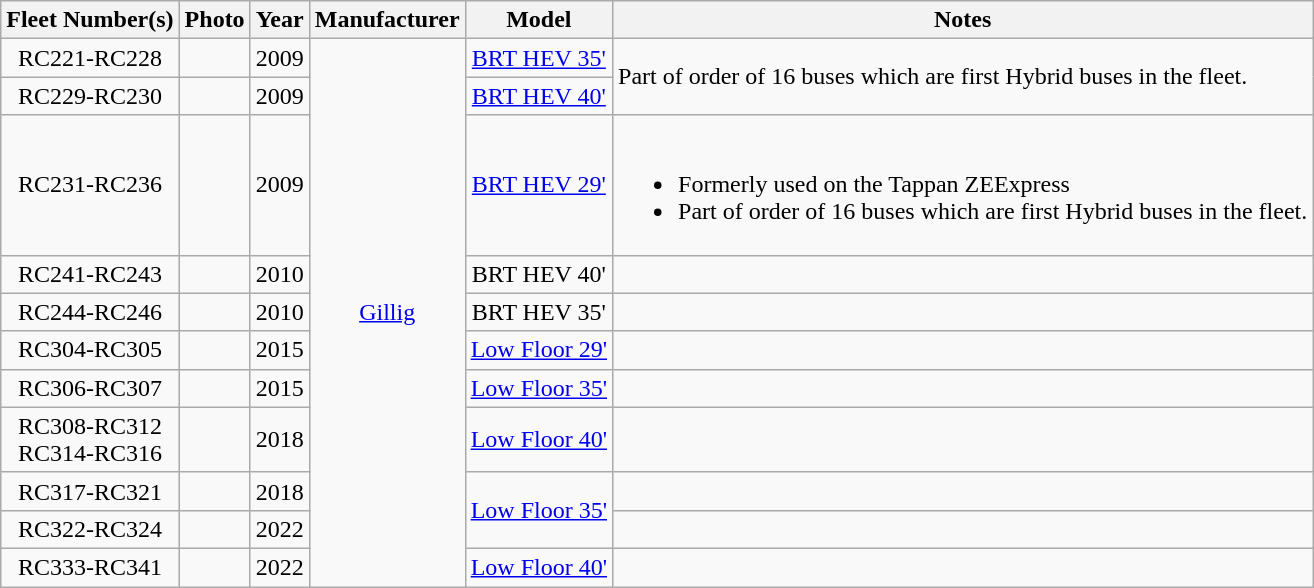<table class="wikitable">
<tr>
<th>Fleet Number(s)</th>
<th>Photo</th>
<th>Year</th>
<th>Manufacturer</th>
<th>Model</th>
<th>Notes</th>
</tr>
<tr align="center">
<td>RC221-RC228</td>
<td></td>
<td>2009</td>
<td rowspan="11"><a href='#'>Gillig</a></td>
<td><a href='#'>BRT HEV 35'</a></td>
<td rowspan="2" align="left">Part of order of 16 buses which are first Hybrid buses in the fleet.</td>
</tr>
<tr align="center">
<td>RC229-RC230</td>
<td></td>
<td>2009</td>
<td><a href='#'>BRT HEV 40'</a></td>
</tr>
<tr align="center">
<td>RC231-RC236</td>
<td></td>
<td>2009</td>
<td><a href='#'>BRT HEV 29'</a></td>
<td align="left"><br><ul><li>Formerly used on the Tappan ZEExpress</li><li>Part of order of 16 buses which are first Hybrid buses in the fleet.</li></ul></td>
</tr>
<tr align="center">
<td>RC241-RC243</td>
<td></td>
<td>2010</td>
<td>BRT HEV 40'</td>
<td></td>
</tr>
<tr align="center">
<td>RC244-RC246</td>
<td></td>
<td>2010</td>
<td>BRT HEV 35'</td>
<td></td>
</tr>
<tr align="center">
<td>RC304-RC305</td>
<td></td>
<td>2015</td>
<td><a href='#'>Low Floor 29'</a></td>
<td></td>
</tr>
<tr align="center">
<td>RC306-RC307</td>
<td></td>
<td>2015</td>
<td><a href='#'>Low Floor 35'</a></td>
<td></td>
</tr>
<tr align="center">
<td>RC308-RC312<br>RC314-RC316</td>
<td></td>
<td>2018</td>
<td><a href='#'>Low Floor 40'</a></td>
<td></td>
</tr>
<tr align="center">
<td>RC317-RC321</td>
<td></td>
<td>2018</td>
<td rowspan="2"><a href='#'>Low Floor 35'</a></td>
<td></td>
</tr>
<tr align="center">
<td>RC322-RC324</td>
<td></td>
<td>2022</td>
<td></td>
</tr>
<tr align="center">
<td>RC333-RC341</td>
<td></td>
<td>2022</td>
<td><a href='#'>Low Floor 40'</a></td>
<td></td>
</tr>
</table>
